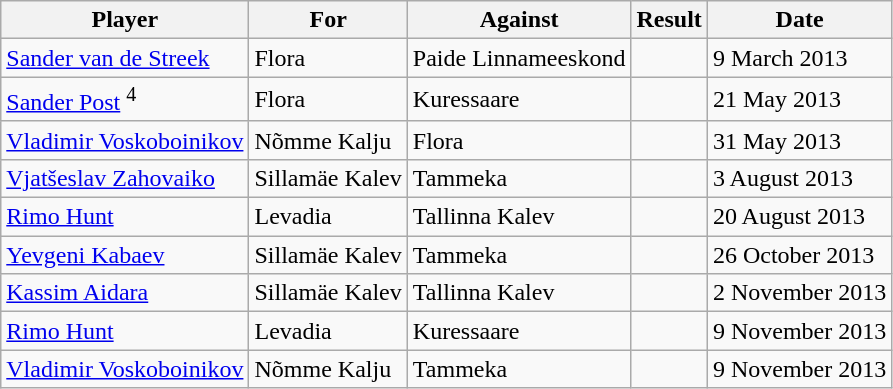<table class="wikitable">
<tr>
<th>Player</th>
<th>For</th>
<th>Against</th>
<th style="text-align:center">Result</th>
<th>Date</th>
</tr>
<tr>
<td> <a href='#'>Sander van de Streek</a></td>
<td>Flora</td>
<td>Paide Linnameeskond</td>
<td style="text-align:center;"></td>
<td>9 March 2013</td>
</tr>
<tr>
<td> <a href='#'>Sander Post</a> <sup>4</sup></td>
<td>Flora</td>
<td>Kuressaare</td>
<td style="text-align:center;"></td>
<td>21 May 2013</td>
</tr>
<tr>
<td> <a href='#'>Vladimir Voskoboinikov</a></td>
<td>Nõmme Kalju</td>
<td>Flora</td>
<td style="text-align:center;"></td>
<td>31 May 2013</td>
</tr>
<tr>
<td> <a href='#'>Vjatšeslav Zahovaiko</a></td>
<td>Sillamäe Kalev</td>
<td>Tammeka</td>
<td style="text-align:center;"></td>
<td>3 August 2013</td>
</tr>
<tr>
<td> <a href='#'>Rimo Hunt</a></td>
<td>Levadia</td>
<td>Tallinna Kalev</td>
<td style="text-align:center;"></td>
<td>20 August 2013</td>
</tr>
<tr>
<td> <a href='#'>Yevgeni Kabaev</a></td>
<td>Sillamäe Kalev</td>
<td>Tammeka</td>
<td style="text-align:center;"></td>
<td>26 October 2013</td>
</tr>
<tr>
<td> <a href='#'>Kassim Aidara</a></td>
<td>Sillamäe Kalev</td>
<td>Tallinna Kalev</td>
<td style="text-align:center;"></td>
<td>2 November 2013</td>
</tr>
<tr>
<td> <a href='#'>Rimo Hunt</a></td>
<td>Levadia</td>
<td>Kuressaare</td>
<td style="text-align:center;"></td>
<td>9 November 2013</td>
</tr>
<tr>
<td> <a href='#'>Vladimir Voskoboinikov</a></td>
<td>Nõmme Kalju</td>
<td>Tammeka</td>
<td style="text-align:center;"></td>
<td>9 November 2013</td>
</tr>
</table>
